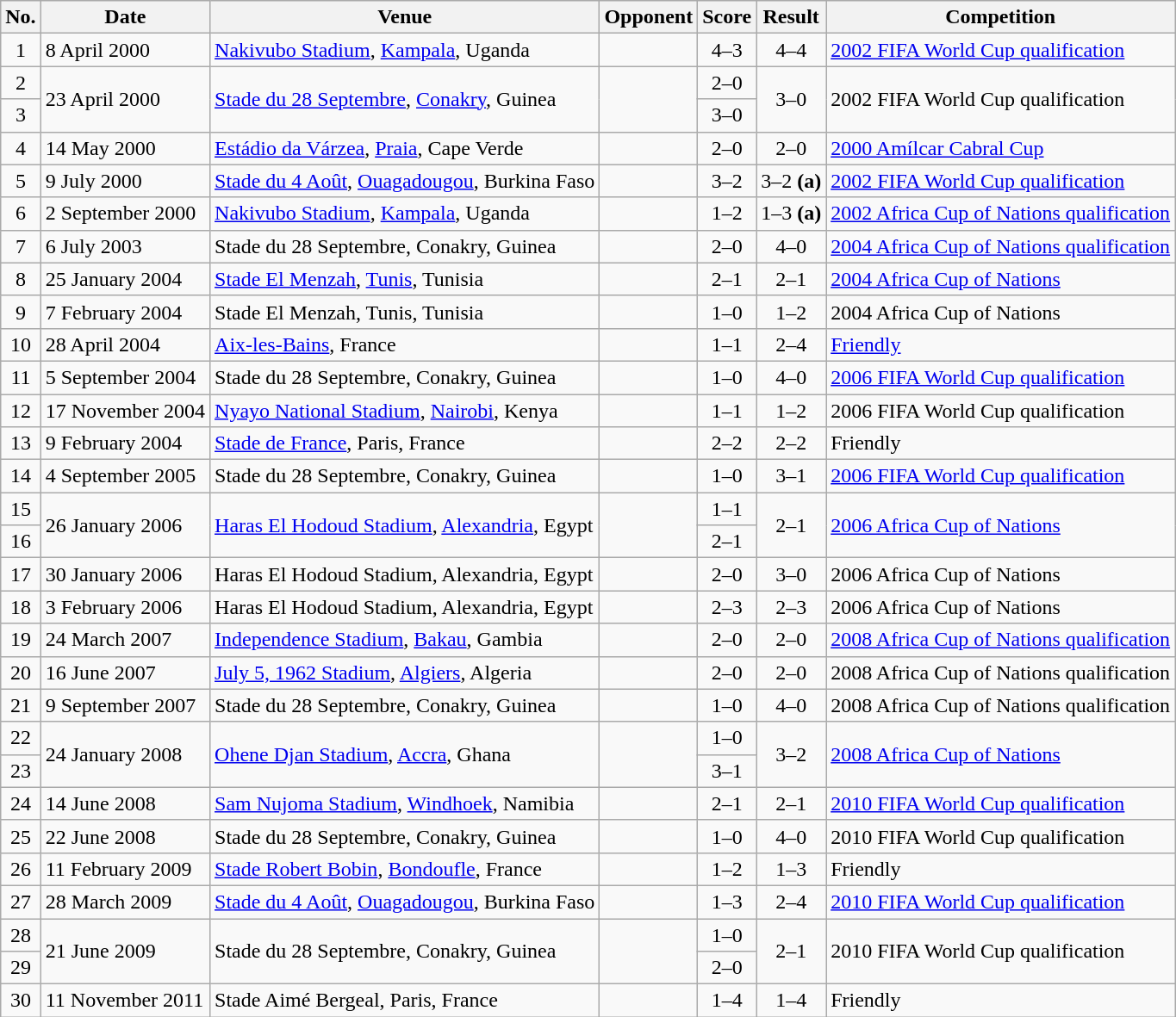<table class="wikitable sortable">
<tr>
<th scope="col">No.</th>
<th scope="col">Date</th>
<th scope="col">Venue</th>
<th scope="col">Opponent</th>
<th scope="col">Score</th>
<th scope="col">Result</th>
<th scope="col">Competition</th>
</tr>
<tr>
<td align="center">1</td>
<td>8 April 2000</td>
<td><a href='#'>Nakivubo Stadium</a>, <a href='#'>Kampala</a>, Uganda</td>
<td></td>
<td align="center">4–3</td>
<td align="center">4–4</td>
<td><a href='#'>2002 FIFA World Cup qualification</a></td>
</tr>
<tr>
<td align="center">2</td>
<td rowspan="2">23 April 2000</td>
<td rowspan="2"><a href='#'>Stade du 28 Septembre</a>, <a href='#'>Conakry</a>, Guinea</td>
<td rowspan="2"></td>
<td align="center">2–0</td>
<td rowspan="2" style="text-align:center">3–0</td>
<td rowspan="2">2002 FIFA World Cup qualification</td>
</tr>
<tr>
<td align="center">3</td>
<td align="center">3–0</td>
</tr>
<tr>
<td align="center">4</td>
<td>14 May 2000</td>
<td><a href='#'>Estádio da Várzea</a>, <a href='#'>Praia</a>, Cape Verde</td>
<td></td>
<td align="center">2–0</td>
<td align="center">2–0</td>
<td><a href='#'>2000 Amílcar Cabral Cup</a></td>
</tr>
<tr>
<td align="center">5</td>
<td>9 July 2000</td>
<td><a href='#'>Stade du 4 Août</a>, <a href='#'>Ouagadougou</a>, Burkina Faso</td>
<td></td>
<td align="center">3–2</td>
<td align="center">3–2 <strong>(a)</strong></td>
<td><a href='#'>2002 FIFA World Cup qualification</a></td>
</tr>
<tr>
<td align="center">6</td>
<td>2 September 2000</td>
<td><a href='#'>Nakivubo Stadium</a>, <a href='#'>Kampala</a>, Uganda</td>
<td></td>
<td align="center">1–2</td>
<td align="center">1–3 <strong>(a)</strong></td>
<td><a href='#'>2002 Africa Cup of Nations qualification</a></td>
</tr>
<tr>
<td align="center">7</td>
<td>6 July 2003</td>
<td>Stade du 28 Septembre, Conakry, Guinea</td>
<td></td>
<td align="center">2–0</td>
<td align="center">4–0</td>
<td><a href='#'>2004 Africa Cup of Nations qualification</a></td>
</tr>
<tr>
<td align="center">8</td>
<td>25 January 2004</td>
<td><a href='#'>Stade El Menzah</a>, <a href='#'>Tunis</a>, Tunisia</td>
<td></td>
<td align="center">2–1</td>
<td align="center">2–1</td>
<td><a href='#'>2004 Africa Cup of Nations</a></td>
</tr>
<tr>
<td align="center">9</td>
<td>7 February 2004</td>
<td>Stade El Menzah, Tunis, Tunisia</td>
<td></td>
<td align="center">1–0</td>
<td align="center">1–2</td>
<td>2004 Africa Cup of Nations</td>
</tr>
<tr>
<td align="center">10</td>
<td>28 April 2004</td>
<td><a href='#'>Aix-les-Bains</a>, France</td>
<td></td>
<td align="center">1–1</td>
<td align="center">2–4</td>
<td><a href='#'>Friendly</a></td>
</tr>
<tr>
<td align="center">11</td>
<td>5 September 2004</td>
<td>Stade du 28 Septembre, Conakry, Guinea</td>
<td></td>
<td align="center">1–0</td>
<td align="center">4–0</td>
<td><a href='#'>2006 FIFA World Cup qualification</a></td>
</tr>
<tr>
<td align="center">12</td>
<td>17 November 2004</td>
<td><a href='#'>Nyayo National Stadium</a>, <a href='#'>Nairobi</a>, Kenya</td>
<td></td>
<td align="center">1–1</td>
<td align="center">1–2</td>
<td>2006 FIFA World Cup qualification</td>
</tr>
<tr>
<td align="center">13</td>
<td>9 February 2004</td>
<td><a href='#'>Stade de France</a>, Paris, France</td>
<td></td>
<td align="center">2–2</td>
<td align="center">2–2</td>
<td>Friendly</td>
</tr>
<tr>
<td align="center">14</td>
<td>4 September 2005</td>
<td>Stade du 28 Septembre, Conakry, Guinea</td>
<td></td>
<td align="center">1–0</td>
<td align="center">3–1</td>
<td><a href='#'>2006 FIFA World Cup qualification</a></td>
</tr>
<tr>
<td align="center">15</td>
<td rowspan="2">26 January 2006</td>
<td rowspan="2"><a href='#'>Haras El Hodoud Stadium</a>, <a href='#'>Alexandria</a>, Egypt</td>
<td rowspan="2"></td>
<td align="center">1–1</td>
<td rowspan="2" style="text-align:center">2–1</td>
<td rowspan="2"><a href='#'>2006 Africa Cup of Nations</a></td>
</tr>
<tr>
<td align="center">16</td>
<td align="center">2–1</td>
</tr>
<tr>
<td align="center">17</td>
<td>30 January 2006</td>
<td>Haras El Hodoud Stadium, Alexandria, Egypt</td>
<td></td>
<td align="center">2–0</td>
<td align="center">3–0</td>
<td>2006 Africa Cup of Nations</td>
</tr>
<tr>
<td align="center">18</td>
<td>3 February 2006</td>
<td>Haras El Hodoud Stadium, Alexandria, Egypt</td>
<td></td>
<td align="center">2–3</td>
<td align="center">2–3</td>
<td>2006 Africa Cup of Nations</td>
</tr>
<tr>
<td align="center">19</td>
<td>24 March 2007</td>
<td><a href='#'>Independence Stadium</a>, <a href='#'>Bakau</a>, Gambia</td>
<td></td>
<td align="center">2–0</td>
<td align="center">2–0</td>
<td><a href='#'>2008 Africa Cup of Nations qualification</a></td>
</tr>
<tr>
<td align="center">20</td>
<td>16 June 2007</td>
<td><a href='#'>July 5, 1962 Stadium</a>, <a href='#'>Algiers</a>, Algeria</td>
<td></td>
<td align="center">2–0</td>
<td align="center">2–0</td>
<td>2008 Africa Cup of Nations qualification</td>
</tr>
<tr>
<td align="center">21</td>
<td>9 September 2007</td>
<td>Stade du 28 Septembre, Conakry, Guinea</td>
<td></td>
<td align="center">1–0</td>
<td align="center">4–0</td>
<td>2008 Africa Cup of Nations qualification</td>
</tr>
<tr>
<td align="center">22</td>
<td rowspan="2">24 January 2008</td>
<td rowspan="2"><a href='#'>Ohene Djan Stadium</a>, <a href='#'>Accra</a>, Ghana</td>
<td rowspan="2"></td>
<td align="center">1–0</td>
<td rowspan="2" style="text-align:center">3–2</td>
<td rowspan="2"><a href='#'>2008 Africa Cup of Nations</a></td>
</tr>
<tr>
<td align="center">23</td>
<td align="center">3–1</td>
</tr>
<tr>
<td align="center">24</td>
<td>14 June 2008</td>
<td><a href='#'>Sam Nujoma Stadium</a>, <a href='#'>Windhoek</a>, Namibia</td>
<td></td>
<td align="center">2–1</td>
<td align="center">2–1</td>
<td><a href='#'>2010 FIFA World Cup qualification</a></td>
</tr>
<tr>
<td align="center">25</td>
<td>22 June 2008</td>
<td>Stade du 28 Septembre, Conakry, Guinea</td>
<td></td>
<td align="center">1–0</td>
<td align="center">4–0</td>
<td>2010 FIFA World Cup qualification</td>
</tr>
<tr>
<td align="center">26</td>
<td>11 February 2009</td>
<td><a href='#'>Stade Robert Bobin</a>, <a href='#'>Bondoufle</a>, France</td>
<td></td>
<td align="center">1–2</td>
<td align="center">1–3</td>
<td>Friendly</td>
</tr>
<tr>
<td align="center">27</td>
<td>28 March 2009</td>
<td><a href='#'>Stade du 4 Août</a>, <a href='#'>Ouagadougou</a>, Burkina Faso</td>
<td></td>
<td align="center">1–3</td>
<td align="center">2–4</td>
<td><a href='#'>2010 FIFA World Cup qualification</a></td>
</tr>
<tr>
<td align="center">28</td>
<td rowspan="2">21 June 2009</td>
<td rowspan="2">Stade du 28 Septembre, Conakry, Guinea</td>
<td rowspan="2"></td>
<td align="center">1–0</td>
<td rowspan="2" style="text-align:center">2–1</td>
<td rowspan="2">2010 FIFA World Cup qualification</td>
</tr>
<tr>
<td align="center">29</td>
<td align="center">2–0</td>
</tr>
<tr>
<td align="center">30</td>
<td>11 November 2011</td>
<td>Stade Aimé Bergeal, Paris, France</td>
<td></td>
<td align="center">1–4</td>
<td align="center">1–4</td>
<td>Friendly</td>
</tr>
</table>
